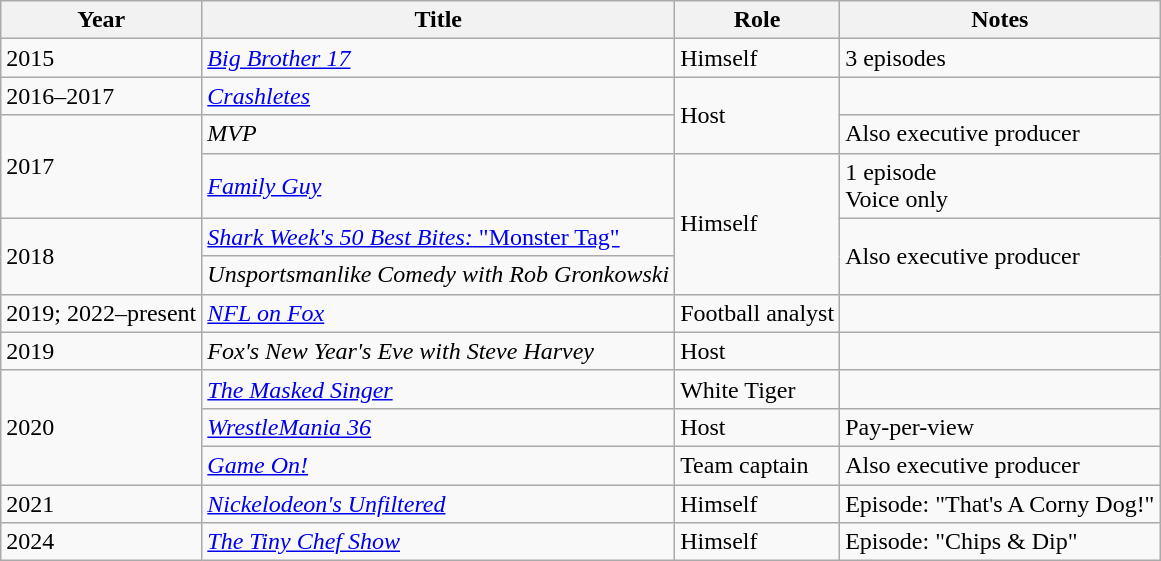<table class="wikitable sortable">
<tr>
<th>Year</th>
<th>Title</th>
<th>Role</th>
<th>Notes</th>
</tr>
<tr>
<td>2015</td>
<td><em><a href='#'>Big Brother 17</a></em></td>
<td>Himself</td>
<td>3 episodes</td>
</tr>
<tr>
<td>2016–2017</td>
<td><em><a href='#'>Crashletes</a></em></td>
<td rowspan="2">Host</td>
<td></td>
</tr>
<tr>
<td rowspan="2">2017</td>
<td><em>MVP</em></td>
<td>Also executive producer</td>
</tr>
<tr>
<td><em><a href='#'>Family Guy</a></em></td>
<td rowspan="3">Himself</td>
<td>1 episode<br>Voice only</td>
</tr>
<tr>
<td rowspan="2">2018</td>
<td><a href='#'><em>Shark Week's 50 Best Bites:</em> "Monster Tag"</a></td>
<td rowspan="2">Also executive producer</td>
</tr>
<tr>
<td><em>Unsportsmanlike Comedy with Rob Gronkowski</em></td>
</tr>
<tr>
<td>2019; 2022–present</td>
<td><em><a href='#'>NFL on Fox</a></em></td>
<td>Football analyst</td>
<td></td>
</tr>
<tr>
<td>2019</td>
<td><em>Fox's New Year's Eve with Steve Harvey</em></td>
<td>Host</td>
<td></td>
</tr>
<tr>
<td rowspan="3">2020</td>
<td><em><a href='#'>The Masked Singer</a></em></td>
<td>White Tiger</td>
<td></td>
</tr>
<tr>
<td><em><a href='#'>WrestleMania 36</a></em></td>
<td>Host</td>
<td>Pay-per-view</td>
</tr>
<tr>
<td><em><a href='#'>Game On!</a></em></td>
<td>Team captain</td>
<td>Also executive producer</td>
</tr>
<tr>
<td>2021</td>
<td><em><a href='#'>Nickelodeon's Unfiltered</a></em></td>
<td>Himself</td>
<td>Episode: "That's A Corny Dog!"</td>
</tr>
<tr>
<td>2024</td>
<td><em><a href='#'>The Tiny Chef Show</a></em></td>
<td>Himself</td>
<td>Episode: "Chips & Dip"</td>
</tr>
</table>
